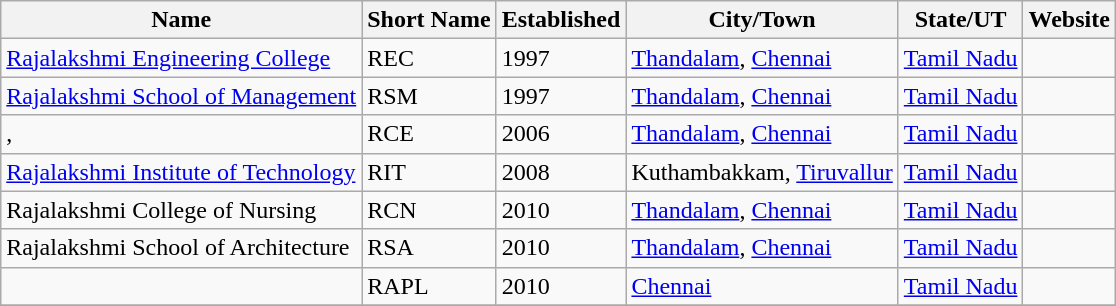<table class="wikitable sortable">
<tr>
<th>Name</th>
<th>Short Name</th>
<th>Established</th>
<th>City/Town</th>
<th>State/UT</th>
<th>Website</th>
</tr>
<tr>
<td><a href='#'>Rajalakshmi Engineering College</a></td>
<td>REC</td>
<td>1997</td>
<td><a href='#'>Thandalam</a>, <a href='#'>Chennai</a></td>
<td><a href='#'>Tamil Nadu</a></td>
<td></td>
</tr>
<tr>
<td><a href='#'>Rajalakshmi School of Management</a></td>
<td>RSM</td>
<td>1997</td>
<td><a href='#'>Thandalam</a>, <a href='#'>Chennai</a></td>
<td><a href='#'>Tamil Nadu</a></td>
<td></td>
</tr>
<tr>
<td> ,</td>
<td>RCE</td>
<td>2006</td>
<td><a href='#'>Thandalam</a>, <a href='#'>Chennai</a></td>
<td><a href='#'>Tamil Nadu</a></td>
<td></td>
</tr>
<tr>
<td><a href='#'>Rajalakshmi Institute of Technology</a></td>
<td>RIT</td>
<td>2008</td>
<td>Kuthambakkam, <a href='#'>Tiruvallur</a></td>
<td><a href='#'>Tamil Nadu</a></td>
<td></td>
</tr>
<tr>
<td>Rajalakshmi College of Nursing</td>
<td>RCN</td>
<td>2010</td>
<td><a href='#'>Thandalam</a>, <a href='#'>Chennai</a></td>
<td><a href='#'>Tamil Nadu</a></td>
<td></td>
</tr>
<tr>
<td>Rajalakshmi School of Architecture</td>
<td>RSA</td>
<td>2010</td>
<td><a href='#'>Thandalam</a>, <a href='#'>Chennai</a></td>
<td><a href='#'>Tamil Nadu</a></td>
<td></td>
</tr>
<tr>
<td> </td>
<td>RAPL</td>
<td>2010</td>
<td><a href='#'>Chennai</a></td>
<td><a href='#'>Tamil Nadu</a></td>
<td></td>
</tr>
<tr>
</tr>
</table>
